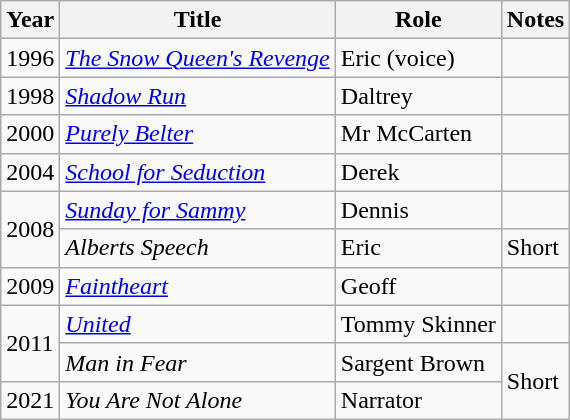<table class="wikitable">
<tr>
<th>Year</th>
<th>Title</th>
<th>Role</th>
<th>Notes</th>
</tr>
<tr>
<td>1996</td>
<td><em><a href='#'>The Snow Queen's Revenge</a></em></td>
<td>Eric (voice)</td>
<td></td>
</tr>
<tr>
<td>1998</td>
<td><a href='#'><em>Shadow Run</em></a></td>
<td>Daltrey</td>
<td></td>
</tr>
<tr>
<td>2000</td>
<td><em><a href='#'>Purely Belter</a></em></td>
<td>Mr McCarten</td>
<td></td>
</tr>
<tr>
<td>2004</td>
<td><em><a href='#'>School for Seduction</a></em></td>
<td>Derek</td>
<td></td>
</tr>
<tr>
<td rowspan="2">2008</td>
<td><em><a href='#'>Sunday for Sammy</a></em></td>
<td>Dennis</td>
<td></td>
</tr>
<tr>
<td><em>Alberts Speech</em></td>
<td>Eric</td>
<td>Short</td>
</tr>
<tr>
<td>2009</td>
<td><em><a href='#'>Faintheart</a></em></td>
<td>Geoff</td>
<td></td>
</tr>
<tr>
<td rowspan="2">2011</td>
<td><em><a href='#'>United</a></em></td>
<td>Tommy Skinner</td>
<td></td>
</tr>
<tr>
<td><em>Man in Fear</em></td>
<td>Sargent Brown</td>
<td rowspan="2">Short</td>
</tr>
<tr>
<td>2021</td>
<td><em>You Are Not Alone</em></td>
<td>Narrator</td>
</tr>
</table>
